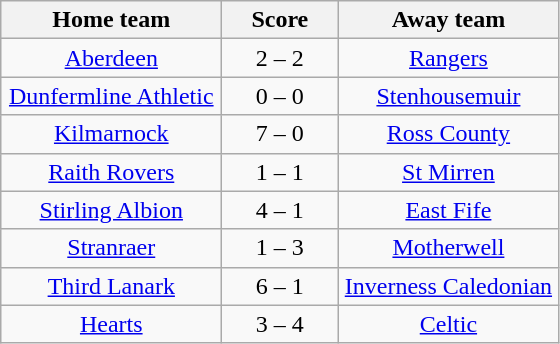<table class="wikitable" style="text-align: center">
<tr>
<th width=140>Home team</th>
<th width=70>Score</th>
<th width=140>Away team</th>
</tr>
<tr>
<td><a href='#'>Aberdeen</a></td>
<td>2 – 2</td>
<td><a href='#'>Rangers</a></td>
</tr>
<tr>
<td><a href='#'>Dunfermline Athletic</a></td>
<td>0 – 0</td>
<td><a href='#'>Stenhousemuir</a></td>
</tr>
<tr>
<td><a href='#'>Kilmarnock</a></td>
<td>7 – 0</td>
<td><a href='#'>Ross County</a></td>
</tr>
<tr>
<td><a href='#'>Raith Rovers</a></td>
<td>1 – 1</td>
<td><a href='#'>St Mirren</a></td>
</tr>
<tr>
<td><a href='#'>Stirling Albion</a></td>
<td>4 – 1</td>
<td><a href='#'>East Fife</a></td>
</tr>
<tr>
<td><a href='#'>Stranraer</a></td>
<td>1 – 3</td>
<td><a href='#'>Motherwell</a></td>
</tr>
<tr>
<td><a href='#'>Third Lanark</a></td>
<td>6 – 1</td>
<td><a href='#'>Inverness Caledonian</a></td>
</tr>
<tr>
<td><a href='#'>Hearts</a></td>
<td>3 – 4</td>
<td><a href='#'>Celtic</a></td>
</tr>
</table>
